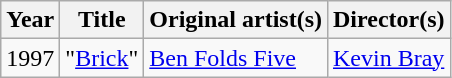<table class="wikitable sortable">
<tr>
<th scope="row">Year</th>
<th scope="row">Title</th>
<th scope="row">Original artist(s)</th>
<th scope="row">Director(s)</th>
</tr>
<tr>
<td>1997</td>
<td>"<a href='#'>Brick</a>"</td>
<td><a href='#'>Ben Folds Five</a></td>
<td><a href='#'>Kevin Bray</a></td>
</tr>
</table>
